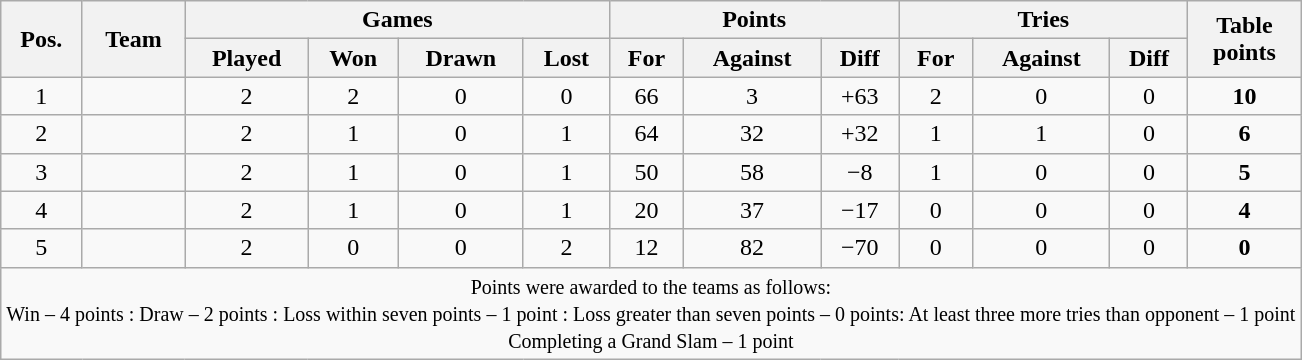<table class="wikitable" style="text-align:center">
<tr>
<th rowspan="2">Pos.</th>
<th rowspan="2">Team</th>
<th colspan="4">Games</th>
<th colspan="3">Points</th>
<th colspan="3">Tries</th>
<th rowspan="2">Table<br>points</th>
</tr>
<tr>
<th>Played</th>
<th>Won</th>
<th>Drawn</th>
<th>Lost</th>
<th>For</th>
<th>Against</th>
<th>Diff</th>
<th>For</th>
<th>Against</th>
<th>Diff</th>
</tr>
<tr>
<td>1</td>
<td align=left></td>
<td>2</td>
<td>2</td>
<td>0</td>
<td>0</td>
<td>66</td>
<td>3</td>
<td>+63</td>
<td>2</td>
<td>0</td>
<td>0</td>
<td><strong>10</strong></td>
</tr>
<tr>
<td>2</td>
<td align=left></td>
<td>2</td>
<td>1</td>
<td>0</td>
<td>1</td>
<td>64</td>
<td>32</td>
<td>+32</td>
<td>1</td>
<td>1</td>
<td>0</td>
<td><strong>6</strong></td>
</tr>
<tr>
<td>3</td>
<td align=left></td>
<td>2</td>
<td>1</td>
<td>0</td>
<td>1</td>
<td>50</td>
<td>58</td>
<td>−8</td>
<td>1</td>
<td>0</td>
<td>0</td>
<td><strong>5</strong></td>
</tr>
<tr>
<td>4</td>
<td align=left></td>
<td>2</td>
<td>1</td>
<td>0</td>
<td>1</td>
<td>20</td>
<td>37</td>
<td>−17</td>
<td>0</td>
<td>0</td>
<td>0</td>
<td><strong>4</strong></td>
</tr>
<tr>
<td>5</td>
<td align=left></td>
<td>2</td>
<td>0</td>
<td>0</td>
<td>2</td>
<td>12</td>
<td>82</td>
<td>−70</td>
<td>0</td>
<td>0</td>
<td>0</td>
<td><strong>0</strong></td>
</tr>
<tr>
<td colspan="13"><small>Points were awarded to the teams as follows:<br>Win – 4 points : Draw – 2 points : Loss within seven points – 1 point : Loss greater than seven points – 0 points: At least three more tries than opponent – 1 point<br>Completing a Grand Slam – 1 point </small></td>
</tr>
</table>
